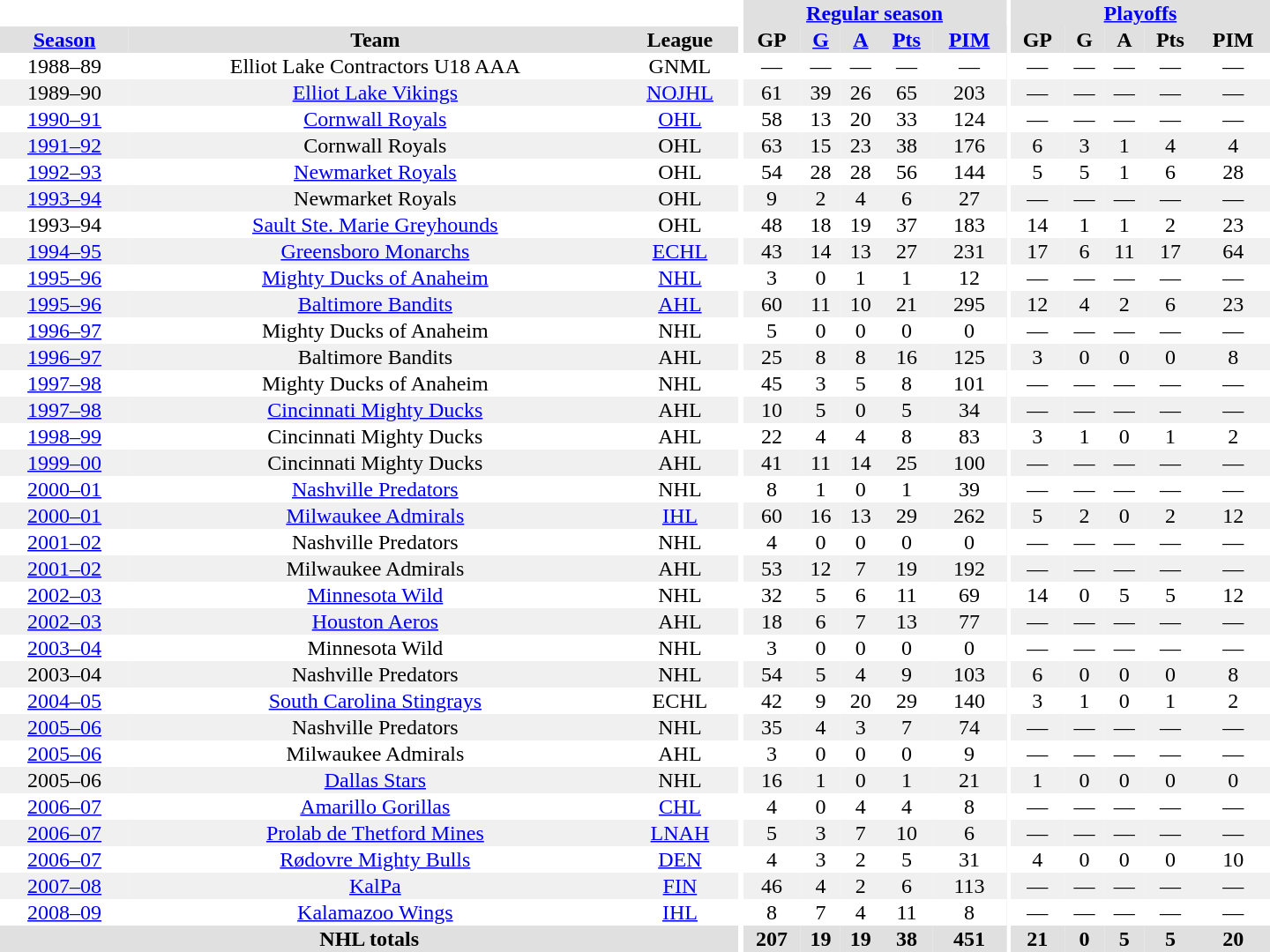<table border="0" cellpadding="1" cellspacing="0" style="text-align:center; width:60em">
<tr bgcolor="#e0e0e0">
<th colspan="3" bgcolor="#ffffff"></th>
<th rowspan="100" bgcolor="#ffffff"></th>
<th colspan="5"><a href='#'>Regular season</a></th>
<th rowspan="100" bgcolor="#ffffff"></th>
<th colspan="5"><a href='#'>Playoffs</a></th>
</tr>
<tr bgcolor="#e0e0e0">
<th><a href='#'>Season</a></th>
<th>Team</th>
<th>League</th>
<th>GP</th>
<th><a href='#'>G</a></th>
<th><a href='#'>A</a></th>
<th><a href='#'>Pts</a></th>
<th><a href='#'>PIM</a></th>
<th>GP</th>
<th>G</th>
<th>A</th>
<th>Pts</th>
<th>PIM</th>
</tr>
<tr>
<td>1988–89</td>
<td>Elliot Lake Contractors U18 AAA</td>
<td>GNML</td>
<td>—</td>
<td>—</td>
<td>—</td>
<td>—</td>
<td>—</td>
<td>—</td>
<td>—</td>
<td>—</td>
<td>—</td>
<td>—</td>
</tr>
<tr bgcolor="#f0f0f0">
<td>1989–90</td>
<td><a href='#'>Elliot Lake Vikings</a></td>
<td><a href='#'>NOJHL</a></td>
<td>61</td>
<td>39</td>
<td>26</td>
<td>65</td>
<td>203</td>
<td>—</td>
<td>—</td>
<td>—</td>
<td>—</td>
<td>—</td>
</tr>
<tr>
<td><a href='#'>1990–91</a></td>
<td><a href='#'>Cornwall Royals</a></td>
<td><a href='#'>OHL</a></td>
<td>58</td>
<td>13</td>
<td>20</td>
<td>33</td>
<td>124</td>
<td>—</td>
<td>—</td>
<td>—</td>
<td>—</td>
<td>—</td>
</tr>
<tr bgcolor="#f0f0f0">
<td><a href='#'>1991–92</a></td>
<td>Cornwall Royals</td>
<td>OHL</td>
<td>63</td>
<td>15</td>
<td>23</td>
<td>38</td>
<td>176</td>
<td>6</td>
<td>3</td>
<td>1</td>
<td>4</td>
<td>4</td>
</tr>
<tr>
<td><a href='#'>1992–93</a></td>
<td><a href='#'>Newmarket Royals</a></td>
<td>OHL</td>
<td>54</td>
<td>28</td>
<td>28</td>
<td>56</td>
<td>144</td>
<td>5</td>
<td>5</td>
<td>1</td>
<td>6</td>
<td>28</td>
</tr>
<tr bgcolor="#f0f0f0">
<td><a href='#'>1993–94</a></td>
<td>Newmarket Royals</td>
<td>OHL</td>
<td>9</td>
<td>2</td>
<td>4</td>
<td>6</td>
<td>27</td>
<td>—</td>
<td>—</td>
<td>—</td>
<td>—</td>
<td>—</td>
</tr>
<tr>
<td>1993–94</td>
<td><a href='#'>Sault Ste. Marie Greyhounds</a></td>
<td>OHL</td>
<td>48</td>
<td>18</td>
<td>19</td>
<td>37</td>
<td>183</td>
<td>14</td>
<td>1</td>
<td>1</td>
<td>2</td>
<td>23</td>
</tr>
<tr bgcolor="#f0f0f0">
<td><a href='#'>1994–95</a></td>
<td><a href='#'>Greensboro Monarchs</a></td>
<td><a href='#'>ECHL</a></td>
<td>43</td>
<td>14</td>
<td>13</td>
<td>27</td>
<td>231</td>
<td>17</td>
<td>6</td>
<td>11</td>
<td>17</td>
<td>64</td>
</tr>
<tr>
<td><a href='#'>1995–96</a></td>
<td><a href='#'>Mighty Ducks of Anaheim</a></td>
<td><a href='#'>NHL</a></td>
<td>3</td>
<td>0</td>
<td>1</td>
<td>1</td>
<td>12</td>
<td>—</td>
<td>—</td>
<td>—</td>
<td>—</td>
<td>—</td>
</tr>
<tr bgcolor="#f0f0f0">
<td><a href='#'>1995–96</a></td>
<td><a href='#'>Baltimore Bandits</a></td>
<td><a href='#'>AHL</a></td>
<td>60</td>
<td>11</td>
<td>10</td>
<td>21</td>
<td>295</td>
<td>12</td>
<td>4</td>
<td>2</td>
<td>6</td>
<td>23</td>
</tr>
<tr>
<td><a href='#'>1996–97</a></td>
<td>Mighty Ducks of Anaheim</td>
<td>NHL</td>
<td>5</td>
<td>0</td>
<td>0</td>
<td>0</td>
<td>0</td>
<td>—</td>
<td>—</td>
<td>—</td>
<td>—</td>
<td>—</td>
</tr>
<tr bgcolor="#f0f0f0">
<td><a href='#'>1996–97</a></td>
<td>Baltimore Bandits</td>
<td>AHL</td>
<td>25</td>
<td>8</td>
<td>8</td>
<td>16</td>
<td>125</td>
<td>3</td>
<td>0</td>
<td>0</td>
<td>0</td>
<td>8</td>
</tr>
<tr>
<td><a href='#'>1997–98</a></td>
<td>Mighty Ducks of Anaheim</td>
<td>NHL</td>
<td>45</td>
<td>3</td>
<td>5</td>
<td>8</td>
<td>101</td>
<td>—</td>
<td>—</td>
<td>—</td>
<td>—</td>
<td>—</td>
</tr>
<tr bgcolor="#f0f0f0">
<td><a href='#'>1997–98</a></td>
<td><a href='#'>Cincinnati Mighty Ducks</a></td>
<td>AHL</td>
<td>10</td>
<td>5</td>
<td>0</td>
<td>5</td>
<td>34</td>
<td>—</td>
<td>—</td>
<td>—</td>
<td>—</td>
<td>—</td>
</tr>
<tr>
<td><a href='#'>1998–99</a></td>
<td>Cincinnati Mighty Ducks</td>
<td>AHL</td>
<td>22</td>
<td>4</td>
<td>4</td>
<td>8</td>
<td>83</td>
<td>3</td>
<td>1</td>
<td>0</td>
<td>1</td>
<td>2</td>
</tr>
<tr bgcolor="#f0f0f0">
<td><a href='#'>1999–00</a></td>
<td>Cincinnati Mighty Ducks</td>
<td>AHL</td>
<td>41</td>
<td>11</td>
<td>14</td>
<td>25</td>
<td>100</td>
<td>—</td>
<td>—</td>
<td>—</td>
<td>—</td>
<td>—</td>
</tr>
<tr>
<td><a href='#'>2000–01</a></td>
<td><a href='#'>Nashville Predators</a></td>
<td>NHL</td>
<td>8</td>
<td>1</td>
<td>0</td>
<td>1</td>
<td>39</td>
<td>—</td>
<td>—</td>
<td>—</td>
<td>—</td>
<td>—</td>
</tr>
<tr bgcolor="#f0f0f0">
<td><a href='#'>2000–01</a></td>
<td><a href='#'>Milwaukee Admirals</a></td>
<td><a href='#'>IHL</a></td>
<td>60</td>
<td>16</td>
<td>13</td>
<td>29</td>
<td>262</td>
<td>5</td>
<td>2</td>
<td>0</td>
<td>2</td>
<td>12</td>
</tr>
<tr>
<td><a href='#'>2001–02</a></td>
<td>Nashville Predators</td>
<td>NHL</td>
<td>4</td>
<td>0</td>
<td>0</td>
<td>0</td>
<td>0</td>
<td>—</td>
<td>—</td>
<td>—</td>
<td>—</td>
<td>—</td>
</tr>
<tr bgcolor="#f0f0f0">
<td><a href='#'>2001–02</a></td>
<td>Milwaukee Admirals</td>
<td>AHL</td>
<td>53</td>
<td>12</td>
<td>7</td>
<td>19</td>
<td>192</td>
<td>—</td>
<td>—</td>
<td>—</td>
<td>—</td>
<td>—</td>
</tr>
<tr>
<td><a href='#'>2002–03</a></td>
<td><a href='#'>Minnesota Wild</a></td>
<td>NHL</td>
<td>32</td>
<td>5</td>
<td>6</td>
<td>11</td>
<td>69</td>
<td>14</td>
<td>0</td>
<td>5</td>
<td>5</td>
<td>12</td>
</tr>
<tr bgcolor="#f0f0f0">
<td><a href='#'>2002–03</a></td>
<td><a href='#'>Houston Aeros</a></td>
<td>AHL</td>
<td>18</td>
<td>6</td>
<td>7</td>
<td>13</td>
<td>77</td>
<td>—</td>
<td>—</td>
<td>—</td>
<td>—</td>
<td>—</td>
</tr>
<tr>
<td><a href='#'>2003–04</a></td>
<td>Minnesota Wild</td>
<td>NHL</td>
<td>3</td>
<td>0</td>
<td>0</td>
<td>0</td>
<td>0</td>
<td>—</td>
<td>—</td>
<td>—</td>
<td>—</td>
<td>—</td>
</tr>
<tr bgcolor="#f0f0f0">
<td>2003–04</td>
<td>Nashville Predators</td>
<td>NHL</td>
<td>54</td>
<td>5</td>
<td>4</td>
<td>9</td>
<td>103</td>
<td>6</td>
<td>0</td>
<td>0</td>
<td>0</td>
<td>8</td>
</tr>
<tr>
<td><a href='#'>2004–05</a></td>
<td><a href='#'>South Carolina Stingrays</a></td>
<td>ECHL</td>
<td>42</td>
<td>9</td>
<td>20</td>
<td>29</td>
<td>140</td>
<td>3</td>
<td>1</td>
<td>0</td>
<td>1</td>
<td>2</td>
</tr>
<tr bgcolor="#f0f0f0">
<td><a href='#'>2005–06</a></td>
<td>Nashville Predators</td>
<td>NHL</td>
<td>35</td>
<td>4</td>
<td>3</td>
<td>7</td>
<td>74</td>
<td>—</td>
<td>—</td>
<td>—</td>
<td>—</td>
<td>—</td>
</tr>
<tr>
<td><a href='#'>2005–06</a></td>
<td>Milwaukee Admirals</td>
<td>AHL</td>
<td>3</td>
<td>0</td>
<td>0</td>
<td>0</td>
<td>9</td>
<td>—</td>
<td>—</td>
<td>—</td>
<td>—</td>
<td>—</td>
</tr>
<tr bgcolor="#f0f0f0">
<td>2005–06</td>
<td><a href='#'>Dallas Stars</a></td>
<td>NHL</td>
<td>16</td>
<td>1</td>
<td>0</td>
<td>1</td>
<td>21</td>
<td>1</td>
<td>0</td>
<td>0</td>
<td>0</td>
<td>0</td>
</tr>
<tr>
<td><a href='#'>2006–07</a></td>
<td><a href='#'>Amarillo Gorillas</a></td>
<td><a href='#'>CHL</a></td>
<td>4</td>
<td>0</td>
<td>4</td>
<td>4</td>
<td>8</td>
<td>—</td>
<td>—</td>
<td>—</td>
<td>—</td>
<td>—</td>
</tr>
<tr bgcolor="#f0f0f0">
<td><a href='#'>2006–07</a></td>
<td><a href='#'>Prolab de Thetford Mines</a></td>
<td><a href='#'>LNAH</a></td>
<td>5</td>
<td>3</td>
<td>7</td>
<td>10</td>
<td>6</td>
<td>—</td>
<td>—</td>
<td>—</td>
<td>—</td>
<td>—</td>
</tr>
<tr>
<td><a href='#'>2006–07</a></td>
<td><a href='#'>Rødovre Mighty Bulls</a></td>
<td><a href='#'>DEN</a></td>
<td>4</td>
<td>3</td>
<td>2</td>
<td>5</td>
<td>31</td>
<td>4</td>
<td>0</td>
<td>0</td>
<td>0</td>
<td>10</td>
</tr>
<tr bgcolor="#f0f0f0">
<td><a href='#'>2007–08</a></td>
<td><a href='#'>KalPa</a></td>
<td><a href='#'>FIN</a></td>
<td>46</td>
<td>4</td>
<td>2</td>
<td>6</td>
<td>113</td>
<td>—</td>
<td>—</td>
<td>—</td>
<td>—</td>
<td>—</td>
</tr>
<tr>
<td><a href='#'>2008–09</a></td>
<td><a href='#'>Kalamazoo Wings</a></td>
<td><a href='#'>IHL</a></td>
<td>8</td>
<td>7</td>
<td>4</td>
<td>11</td>
<td>8</td>
<td>—</td>
<td>—</td>
<td>—</td>
<td>—</td>
<td>—</td>
</tr>
<tr bgcolor="#e0e0e0">
<th colspan="3">NHL totals</th>
<th>207</th>
<th>19</th>
<th>19</th>
<th>38</th>
<th>451</th>
<th>21</th>
<th>0</th>
<th>5</th>
<th>5</th>
<th>20</th>
</tr>
</table>
